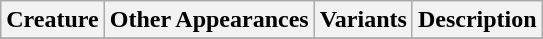<table class="wikitable">
<tr>
<th>Creature</th>
<th>Other Appearances</th>
<th>Variants</th>
<th>Description</th>
</tr>
<tr>
</tr>
</table>
